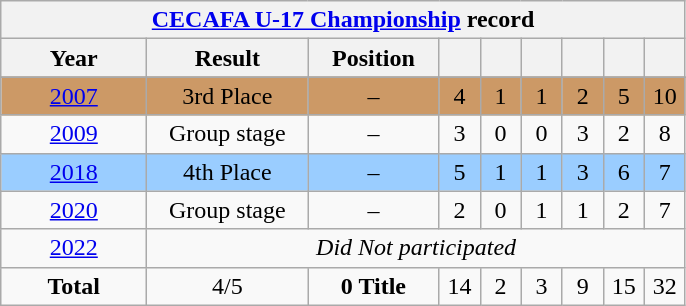<table class="wikitable" style="text-align: center;">
<tr>
<th colspan="9"><a href='#'>CECAFA U-17 Championship</a> record</th>
</tr>
<tr>
<th width="90">Year</th>
<th width="100">Result</th>
<th width="80">Position</th>
<th width="20"></th>
<th width="20"></th>
<th width="20"></th>
<th width="20"></th>
<th width="20"></th>
<th width="20"></th>
</tr>
<tr>
</tr>
<tr bgcolor=#cc9966>
<td> <a href='#'>2007</a></td>
<td>3rd Place</td>
<td>–</td>
<td>4</td>
<td>1</td>
<td>1</td>
<td>2</td>
<td>5</td>
<td>10</td>
</tr>
<tr>
<td> <a href='#'>2009</a></td>
<td>Group stage</td>
<td>–</td>
<td>3</td>
<td>0</td>
<td>0</td>
<td>3</td>
<td>2</td>
<td>8</td>
</tr>
<tr bgcolor=#9acdff>
<td> <a href='#'>2018</a></td>
<td>4th Place</td>
<td>–</td>
<td>5</td>
<td>1</td>
<td>1</td>
<td>3</td>
<td>6</td>
<td>7</td>
</tr>
<tr>
<td> <a href='#'>2020</a></td>
<td>Group stage</td>
<td>–</td>
<td>2</td>
<td>0</td>
<td>1</td>
<td>1</td>
<td>2</td>
<td>7</td>
</tr>
<tr>
<td> <a href='#'>2022</a></td>
<td colspan=8><em>Did Not participated</em></td>
</tr>
<tr>
<td><strong>Total</strong></td>
<td>4/5</td>
<td><strong>0 Title</strong></td>
<td>14</td>
<td>2</td>
<td>3</td>
<td>9</td>
<td>15</td>
<td>32</td>
</tr>
</table>
